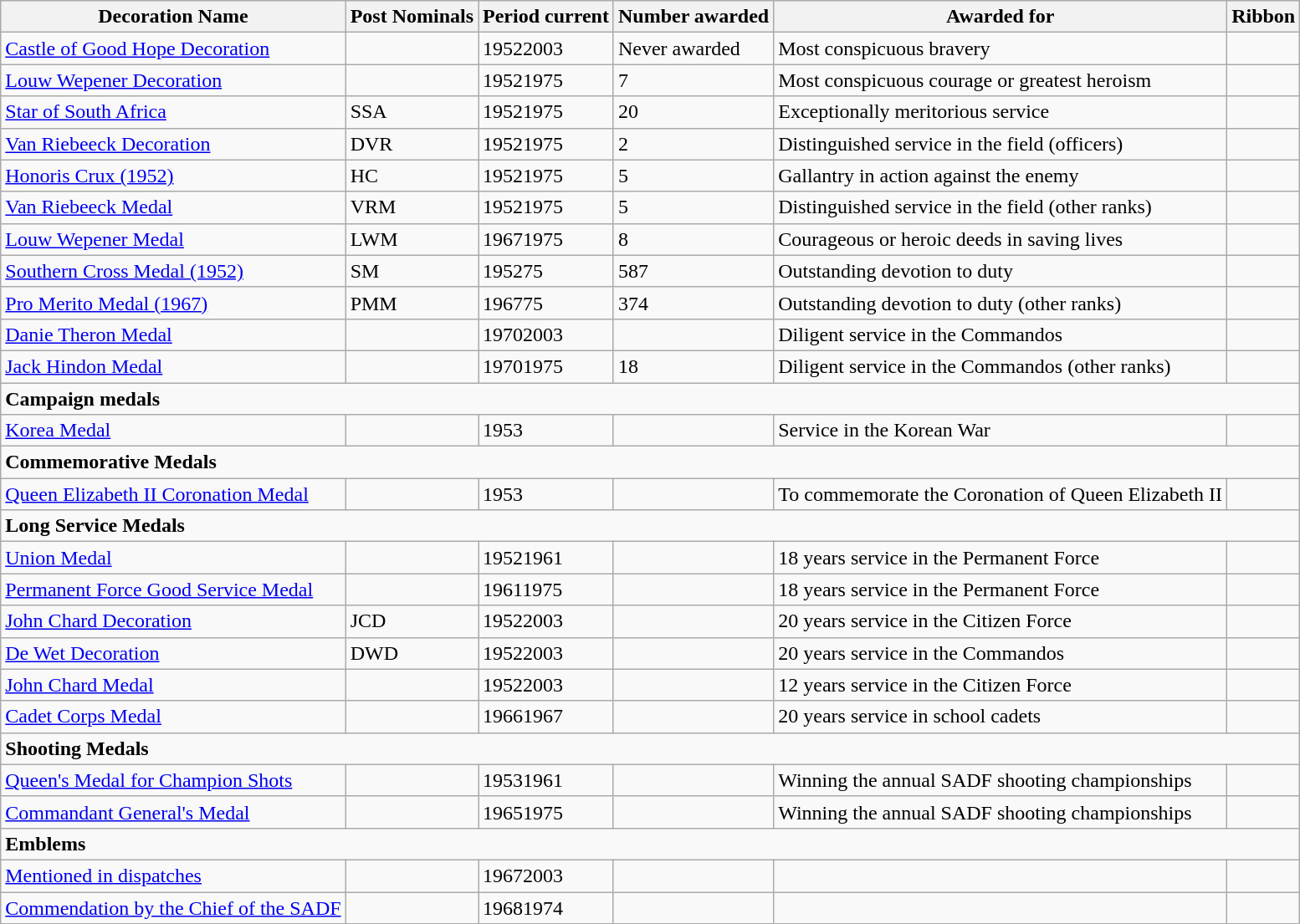<table class="wikitable col6center">
<tr>
<th>Decoration Name</th>
<th>Post Nominals</th>
<th>Period current</th>
<th>Number awarded</th>
<th>Awarded for</th>
<th>Ribbon</th>
</tr>
<tr>
<td><a href='#'>Castle of Good Hope Decoration</a></td>
<td></td>
<td>19522003</td>
<td>Never awarded</td>
<td>Most conspicuous bravery</td>
<td></td>
</tr>
<tr>
<td><a href='#'>Louw Wepener Decoration</a></td>
<td></td>
<td>19521975</td>
<td>7</td>
<td>Most conspicuous courage or greatest heroism</td>
<td></td>
</tr>
<tr>
<td><a href='#'>Star of South Africa</a></td>
<td>SSA</td>
<td>19521975</td>
<td>20</td>
<td>Exceptionally meritorious service</td>
<td></td>
</tr>
<tr>
<td><a href='#'>Van Riebeeck Decoration</a></td>
<td>DVR</td>
<td>19521975</td>
<td>2</td>
<td>Distinguished service in the field (officers)</td>
<td></td>
</tr>
<tr>
<td><a href='#'>Honoris Crux (1952)</a></td>
<td>HC</td>
<td>19521975</td>
<td>5</td>
<td>Gallantry in action against the enemy</td>
<td></td>
</tr>
<tr>
<td><a href='#'>Van Riebeeck Medal</a></td>
<td>VRM</td>
<td>19521975</td>
<td>5</td>
<td>Distinguished service in the field (other ranks)</td>
<td></td>
</tr>
<tr>
<td><a href='#'>Louw Wepener Medal</a></td>
<td>LWM</td>
<td>19671975</td>
<td>8</td>
<td>Courageous or heroic deeds in saving lives</td>
<td></td>
</tr>
<tr>
<td><a href='#'>Southern Cross Medal (1952)</a></td>
<td>SM</td>
<td>195275</td>
<td>587</td>
<td>Outstanding devotion to duty</td>
<td></td>
</tr>
<tr>
<td><a href='#'>Pro Merito Medal (1967)</a></td>
<td>PMM</td>
<td>196775</td>
<td>374</td>
<td>Outstanding devotion to duty (other ranks)</td>
<td></td>
</tr>
<tr>
<td><a href='#'>Danie Theron Medal</a></td>
<td></td>
<td>19702003</td>
<td></td>
<td>Diligent service in the Commandos</td>
<td></td>
</tr>
<tr>
<td><a href='#'>Jack Hindon Medal</a></td>
<td></td>
<td>19701975</td>
<td>18</td>
<td>Diligent service in the Commandos (other ranks)</td>
<td></td>
</tr>
<tr>
<td colspan="6"><strong>Campaign medals</strong></td>
</tr>
<tr>
<td><a href='#'>Korea Medal</a></td>
<td></td>
<td>1953</td>
<td></td>
<td>Service in the Korean War</td>
<td></td>
</tr>
<tr>
<td colspan="6"><strong>Commemorative Medals</strong></td>
</tr>
<tr>
<td><a href='#'>Queen Elizabeth II Coronation Medal</a></td>
<td></td>
<td>1953</td>
<td></td>
<td>To commemorate the Coronation of Queen Elizabeth II</td>
<td></td>
</tr>
<tr>
<td colspan="6"><strong>Long Service Medals</strong></td>
</tr>
<tr>
<td><a href='#'>Union Medal</a></td>
<td></td>
<td>19521961</td>
<td></td>
<td>18 years service in the Permanent Force</td>
<td></td>
</tr>
<tr>
<td><a href='#'>Permanent Force Good Service Medal</a></td>
<td></td>
<td>19611975</td>
<td></td>
<td>18 years service in the Permanent Force</td>
<td></td>
</tr>
<tr>
<td><a href='#'>John Chard Decoration</a></td>
<td>JCD</td>
<td>19522003</td>
<td></td>
<td>20 years service in the Citizen Force</td>
<td></td>
</tr>
<tr>
<td><a href='#'>De Wet Decoration</a></td>
<td>DWD</td>
<td>19522003</td>
<td></td>
<td>20 years service in the Commandos</td>
<td></td>
</tr>
<tr>
<td><a href='#'>John Chard Medal</a></td>
<td></td>
<td>19522003</td>
<td></td>
<td>12 years service in the Citizen Force</td>
<td></td>
</tr>
<tr>
<td><a href='#'>Cadet Corps Medal</a></td>
<td></td>
<td>19661967</td>
<td></td>
<td>20 years service in school cadets</td>
<td></td>
</tr>
<tr>
<td colspan="6"><strong>Shooting Medals</strong></td>
</tr>
<tr>
<td><a href='#'>Queen's Medal for Champion Shots</a></td>
<td></td>
<td>19531961</td>
<td></td>
<td>Winning the annual SADF shooting championships</td>
<td></td>
</tr>
<tr>
<td><a href='#'>Commandant General's Medal</a></td>
<td></td>
<td>19651975</td>
<td></td>
<td>Winning the annual SADF shooting championships</td>
<td></td>
</tr>
<tr>
<td colspan="6"><strong>Emblems</strong></td>
</tr>
<tr>
<td><a href='#'>Mentioned in dispatches</a></td>
<td></td>
<td>19672003</td>
<td></td>
<td></td>
<td></td>
</tr>
<tr>
<td><a href='#'>Commendation by the Chief of the SADF</a></td>
<td></td>
<td>19681974</td>
<td></td>
<td></td>
<td></td>
</tr>
</table>
